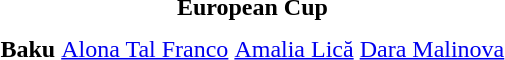<table>
<tr>
<td colspan="4" style="text-align:center;"><strong>European Cup</strong></td>
</tr>
<tr>
<th scope=row style="text-align:left">Baku</th>
<td style="height:30px;"> <a href='#'>Alona Tal Franco</a></td>
<td style="height:30px;"> <a href='#'>Amalia Lică</a></td>
<td style="height:30px;"> <a href='#'>Dara Malinova</a></td>
</tr>
<tr>
</tr>
</table>
